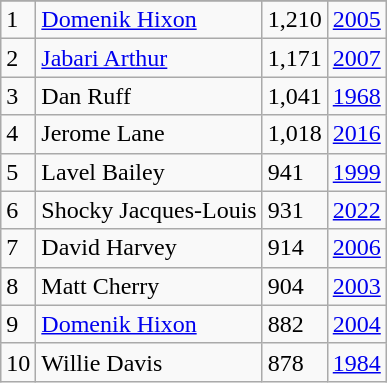<table class="wikitable">
<tr>
</tr>
<tr>
<td>1</td>
<td><a href='#'>Domenik Hixon</a></td>
<td>1,210</td>
<td><a href='#'>2005</a></td>
</tr>
<tr>
<td>2</td>
<td><a href='#'>Jabari Arthur</a></td>
<td>1,171</td>
<td><a href='#'>2007</a></td>
</tr>
<tr>
<td>3</td>
<td>Dan Ruff</td>
<td>1,041</td>
<td><a href='#'>1968</a></td>
</tr>
<tr>
<td>4</td>
<td>Jerome Lane</td>
<td>1,018</td>
<td><a href='#'>2016</a></td>
</tr>
<tr>
<td>5</td>
<td>Lavel Bailey</td>
<td>941</td>
<td><a href='#'>1999</a></td>
</tr>
<tr>
<td>6</td>
<td>Shocky Jacques-Louis</td>
<td>931</td>
<td><a href='#'>2022</a></td>
</tr>
<tr>
<td>7</td>
<td>David Harvey</td>
<td>914</td>
<td><a href='#'>2006</a></td>
</tr>
<tr>
<td>8</td>
<td>Matt Cherry</td>
<td>904</td>
<td><a href='#'>2003</a></td>
</tr>
<tr>
<td>9</td>
<td><a href='#'>Domenik Hixon</a></td>
<td>882</td>
<td><a href='#'>2004</a></td>
</tr>
<tr>
<td>10</td>
<td>Willie Davis</td>
<td>878</td>
<td><a href='#'>1984</a></td>
</tr>
</table>
